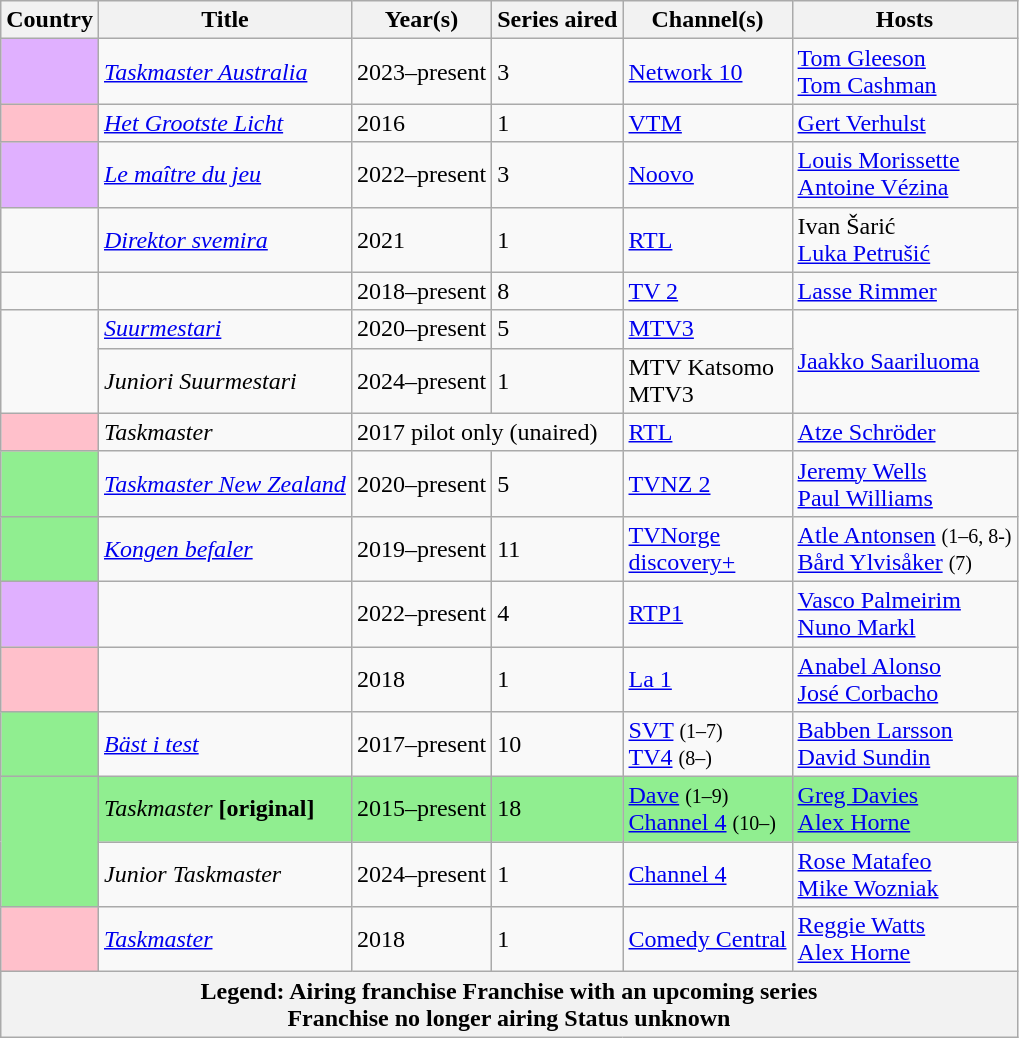<table class="wikitable sortable" width:100%;">
<tr>
<th scope="col">Country</th>
<th scope="col">Title</th>
<th scope="col">Year(s)</th>
<th scope="col">Series aired</th>
<th scope="col">Channel(s)</th>
<th scope="col">Hosts</th>
</tr>
<tr>
<td style="background:#E0B0FF;"></td>
<td><em><a href='#'>Taskmaster Australia</a></em></td>
<td>2023–present</td>
<td>3</td>
<td><a href='#'>Network 10</a></td>
<td><a href='#'>Tom Gleeson</a> <br><a href='#'>Tom Cashman</a></td>
</tr>
<tr>
<td style="background:#FFC0CB;"><br><small></small></td>
<td><em><a href='#'>Het Grootste Licht</a></em></td>
<td>2016</td>
<td>1</td>
<td><a href='#'>VTM</a></td>
<td><a href='#'>Gert Verhulst</a> <br> </td>
</tr>
<tr>
<td style="background:#E0B0FF;"><br><small></small></td>
<td><em><a href='#'>Le maître du jeu</a></em></td>
<td>2022–present</td>
<td>3</td>
<td><a href='#'>Noovo</a></td>
<td><a href='#'>Louis Morissette</a> <br> <a href='#'>Antoine Vézina</a></td>
</tr>
<tr>
<td></td>
<td><em><a href='#'>Direktor svemira</a></em></td>
<td>2021</td>
<td>1</td>
<td><a href='#'>RTL</a></td>
<td>Ivan Šarić <br><a href='#'>Luka Petrušić</a></td>
</tr>
<tr>
<td></td>
<td><em></em></td>
<td>2018–present</td>
<td>8</td>
<td><a href='#'>TV 2</a></td>
<td><a href='#'>Lasse Rimmer</a> <br> </td>
</tr>
<tr>
<td rowspan="2"></td>
<td><em><a href='#'>Suurmestari</a></em></td>
<td>2020–present</td>
<td>5</td>
<td><a href='#'>MTV3</a></td>
<td rowspan="2"><a href='#'>Jaakko Saariluoma</a> <br> </td>
</tr>
<tr>
<td><em>Juniori Suurmestari</em></td>
<td>2024–present</td>
<td>1</td>
<td>MTV Katsomo<br>MTV3</td>
</tr>
<tr>
<td style="background:#FFC0CB;"></td>
<td><em>Taskmaster</em></td>
<td Colspan="2">2017 pilot only (unaired)</td>
<td><a href='#'>RTL</a></td>
<td><a href='#'>Atze Schröder</a><br></td>
</tr>
<tr>
<td style="background:#90EE90;"></td>
<td><em><a href='#'>Taskmaster New Zealand</a></em></td>
<td>2020–present</td>
<td>5</td>
<td><a href='#'>TVNZ 2</a></td>
<td><a href='#'>Jeremy Wells</a> <br> <a href='#'>Paul Williams</a></td>
</tr>
<tr>
<td style="background:#90EE90;"></td>
<td><em><a href='#'>Kongen befaler</a></em></td>
<td>2019–present</td>
<td>11</td>
<td><a href='#'>TVNorge</a> <br><a href='#'>discovery+</a></td>
<td><a href='#'>Atle Antonsen</a> <small>(1–6, 8-)</small> <br> <a href='#'>Bård Ylvisåker</a> <small>(7)</small> <br> </td>
</tr>
<tr>
<td style="background:#E0B0FF;"></td>
<td><em></em></td>
<td>2022–present</td>
<td>4</td>
<td><a href='#'>RTP1</a></td>
<td><a href='#'>Vasco Palmeirim</a> <br> <a href='#'>Nuno Markl</a></td>
</tr>
<tr>
<td style="background:#FFC0CB;"></td>
<td><em></em></td>
<td>2018</td>
<td>1</td>
<td><a href='#'>La 1</a></td>
<td><a href='#'>Anabel Alonso</a> <br> <a href='#'>José Corbacho</a></td>
</tr>
<tr>
<td style="background:#90EE90;"></td>
<td><em><a href='#'>Bäst i test</a></em></td>
<td>2017–present</td>
<td>10</td>
<td><a href='#'>SVT</a> <small>(1–7)</small> <br><a href='#'>TV4</a> <small>(8–)</small></td>
<td><a href='#'>Babben Larsson</a> <br> <a href='#'>David Sundin</a></td>
</tr>
<tr style="background:#90EE90;">
<td rowspan="2"></td>
<td><em>Taskmaster</em> <strong>[original]</strong></td>
<td>2015–present</td>
<td>18</td>
<td><a href='#'>Dave</a> <small>(1–9)</small> <br><a href='#'>Channel 4</a> <small>(10–)</small></td>
<td><a href='#'>Greg Davies</a><br> <a href='#'>Alex Horne</a></td>
</tr>
<tr>
<td><em>Junior Taskmaster</em></td>
<td>2024–present</td>
<td>1</td>
<td><a href='#'>Channel 4</a></td>
<td><a href='#'>Rose Matafeo</a><br><a href='#'>Mike Wozniak</a></td>
</tr>
<tr>
<td style="background:#FFC0CB;"></td>
<td><em> <a href='#'>Taskmaster</a></em></td>
<td>2018</td>
<td>1</td>
<td><a href='#'>Comedy Central</a></td>
<td><a href='#'>Reggie Watts</a> <br> <a href='#'>Alex Horne</a></td>
</tr>
<tr>
<th colspan="6">Legend:  Airing franchise  Franchise with an upcoming series<br> Franchise no longer airing  Status unknown</th>
</tr>
</table>
